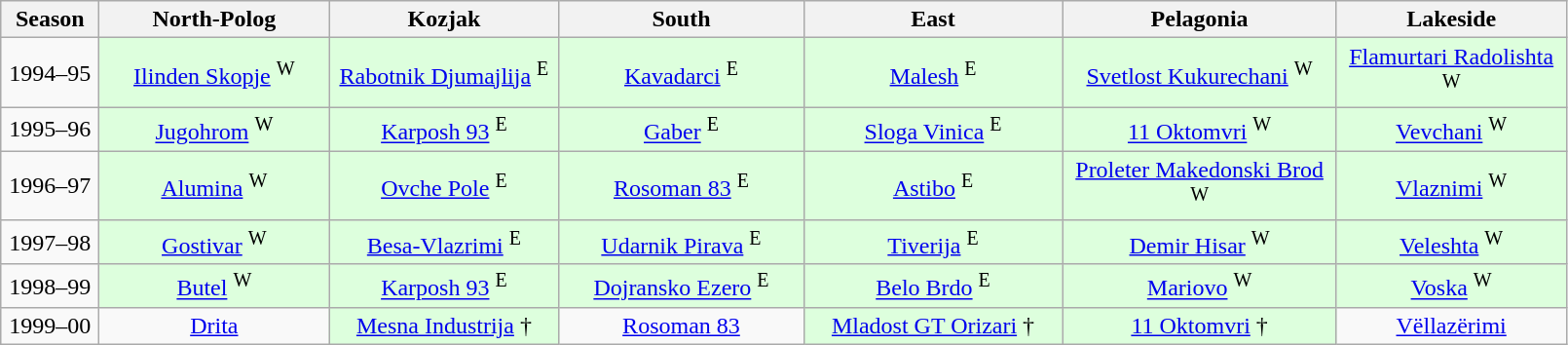<table class="wikitable" style="text-align:center;">
<tr>
<th style="width:60px;">Season</th>
<th style="width:150px;">North-Polog</th>
<th style="width:150px;">Kozjak</th>
<th style="width:160px;">South</th>
<th style="width:170px;">East</th>
<th style="width:180px;">Pelagonia</th>
<th style="width:150px;">Lakeside</th>
</tr>
<tr>
<td align=center>1994–95</td>
<td style="background:#dfd;"><a href='#'>Ilinden Skopje</a> <sup>W</sup></td>
<td style="background:#dfd;"><a href='#'>Rabotnik Djumajlija</a> <sup>E</sup></td>
<td style="background:#dfd;"><a href='#'>Kavadarci</a> <sup>E</sup></td>
<td style="background:#dfd;"><a href='#'>Malesh</a> <sup>E</sup></td>
<td style="background:#dfd;"><a href='#'>Svetlost Kukurechani</a> <sup>W</sup></td>
<td style="background:#dfd;"><a href='#'>Flamurtari Radolishta</a> <sup>W</sup></td>
</tr>
<tr>
<td align=center>1995–96</td>
<td style="background:#dfd;"><a href='#'>Jugohrom</a> <sup>W</sup></td>
<td style="background:#dfd;"><a href='#'>Karposh 93</a> <sup>E</sup></td>
<td style="background:#dfd;"><a href='#'>Gaber</a> <sup>E</sup></td>
<td style="background:#dfd;"><a href='#'>Sloga Vinica</a> <sup>E</sup></td>
<td style="background:#dfd;"><a href='#'>11 Oktomvri</a> <sup>W</sup></td>
<td style="background:#dfd;"><a href='#'>Vevchani</a> <sup>W</sup></td>
</tr>
<tr>
<td align=center>1996–97</td>
<td style="background:#dfd;"><a href='#'>Alumina</a> <sup>W</sup></td>
<td style="background:#dfd;"><a href='#'>Ovche Pole</a> <sup>E</sup></td>
<td style="background:#dfd;"><a href='#'>Rosoman 83</a> <sup>E</sup></td>
<td style="background:#dfd;"><a href='#'>Astibo</a> <sup>E</sup></td>
<td style="background:#dfd;"><a href='#'>Proleter Makedonski Brod</a> <sup>W</sup></td>
<td style="background:#dfd;"><a href='#'>Vlaznimi</a> <sup>W</sup></td>
</tr>
<tr>
<td align=center>1997–98</td>
<td style="background:#dfd;"><a href='#'>Gostivar</a> <sup>W</sup></td>
<td style="background:#dfd;"><a href='#'>Besa-Vlazrimi</a> <sup>E</sup></td>
<td style="background:#dfd;"><a href='#'>Udarnik Pirava</a> <sup>E</sup></td>
<td style="background:#dfd;"><a href='#'>Tiverija</a> <sup>E</sup></td>
<td style="background:#dfd;"><a href='#'>Demir Hisar</a> <sup>W</sup></td>
<td style="background:#dfd;"><a href='#'>Veleshta</a> <sup>W</sup></td>
</tr>
<tr>
<td align=center>1998–99</td>
<td style="background:#dfd;"><a href='#'>Butel</a> <sup>W</sup></td>
<td style="background:#dfd;"><a href='#'>Karposh 93</a> <sup>E</sup></td>
<td style="background:#dfd;"><a href='#'>Dojransko Ezero</a> <sup>E</sup></td>
<td style="background:#dfd;"><a href='#'>Belo Brdo</a> <sup>E</sup></td>
<td style="background:#dfd;"><a href='#'>Mariovo</a> <sup>W</sup></td>
<td style="background:#dfd;"><a href='#'>Voska</a> <sup>W</sup></td>
</tr>
<tr>
<td align=center>1999–00</td>
<td><a href='#'>Drita</a></td>
<td style="background:#dfd;"><a href='#'>Mesna Industrija</a> †</td>
<td><a href='#'>Rosoman 83</a></td>
<td style="background:#dfd;"><a href='#'>Mladost GT Orizari</a> †</td>
<td style="background:#dfd;"><a href='#'>11 Oktomvri</a> †</td>
<td><a href='#'>Vëllazërimi</a></td>
</tr>
</table>
